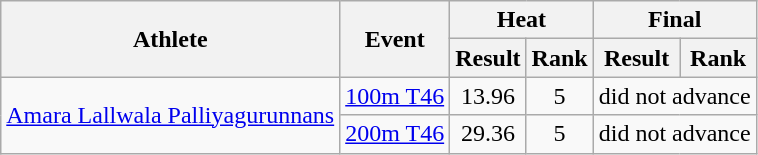<table class="wikitable">
<tr>
<th rowspan="2">Athlete</th>
<th rowspan="2">Event</th>
<th colspan="2">Heat</th>
<th colspan="2">Final</th>
</tr>
<tr>
<th>Result</th>
<th>Rank</th>
<th>Result</th>
<th>Rank</th>
</tr>
<tr align=center>
<td align=left rowspan=2><a href='#'>Amara Lallwala Palliyagurunnans</a></td>
<td align=left><a href='#'>100m T46</a></td>
<td>13.96</td>
<td>5</td>
<td colspan=2>did not advance</td>
</tr>
<tr align=center>
<td align=left><a href='#'>200m T46</a></td>
<td>29.36</td>
<td>5</td>
<td colspan=2>did not advance</td>
</tr>
</table>
